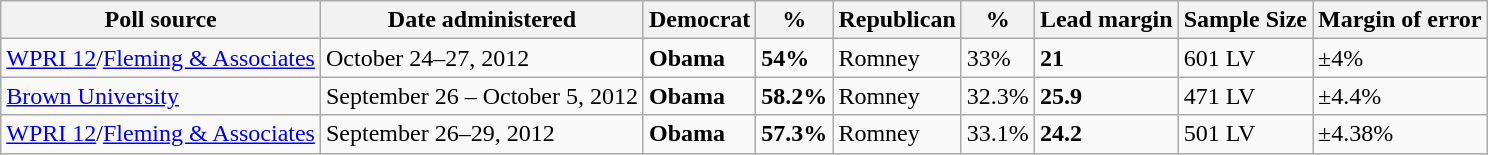<table class="wikitable">
<tr valign=bottom>
<th>Poll source</th>
<th>Date administered</th>
<th>Democrat</th>
<th>%</th>
<th>Republican</th>
<th>%</th>
<th>Lead margin</th>
<th>Sample Size</th>
<th>Margin of error</th>
</tr>
<tr>
<td><a href='#'>WPRI 12</a>/<a href='#'>Fleming & Associates</a></td>
<td>October 24–27, 2012</td>
<td><strong>Obama</strong></td>
<td><strong>54%</strong></td>
<td>Romney</td>
<td>33%</td>
<td><strong>21</strong></td>
<td>601 LV</td>
<td>±4%</td>
</tr>
<tr>
<td><a href='#'>Brown University</a></td>
<td>September 26 – October 5, 2012</td>
<td><strong>Obama</strong></td>
<td><strong>58.2%</strong></td>
<td>Romney</td>
<td>32.3%</td>
<td><strong>25.9</strong></td>
<td>471 LV</td>
<td>±4.4%</td>
</tr>
<tr>
<td><a href='#'>WPRI 12</a>/<a href='#'>Fleming & Associates</a></td>
<td>September 26–29, 2012</td>
<td><strong>Obama</strong></td>
<td><strong>57.3%</strong></td>
<td>Romney</td>
<td>33.1%</td>
<td><strong>24.2</strong></td>
<td>501 LV</td>
<td>±4.38%</td>
</tr>
</table>
